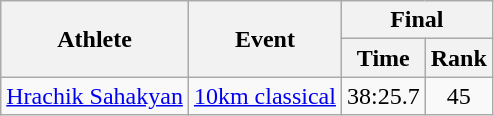<table class="wikitable">
<tr>
<th rowspan="2">Athlete</th>
<th rowspan="2">Event</th>
<th colspan="2">Final</th>
</tr>
<tr>
<th>Time</th>
<th>Rank</th>
</tr>
<tr>
<td rowspan="1"><a href='#'>Hrachik Sahakyan</a></td>
<td><a href='#'>10km classical</a></td>
<td align="center">38:25.7</td>
<td align="center">45</td>
</tr>
</table>
